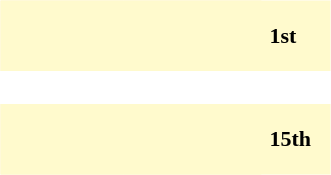<table border = "0" style = "float:right;">
<tr>
<td></td>
</tr>
<tr>
<td><div><br><table cellspacing="0" style="width: 220px; background:#fffacd;">
<tr>
<td style="width: 80px; height: 45px; background:#fffacd; "></td>
<td style="width: 90px; height: 45px; background:#fffacd; "></td>
<td style="font-size:11pt; padding: 4pt; line-height: 1.25em; color:black;"><strong>1st</strong></td>
</tr>
</table>
</div></td>
</tr>
<tr>
<td><div><br><table cellspacing="0" style="width: 220px; background:#fffacd;">
<tr>
<td style="width: 80px; height: 45px; background:#fffacd; "></td>
<td style="width: 90px; height: 45px; background:#fffacd; "></td>
<td style="font-size:11pt; padding: 4pt; line-height: 1.25em; color:black;"><strong>15th</strong></td>
</tr>
</table>
</div></td>
</tr>
</table>
